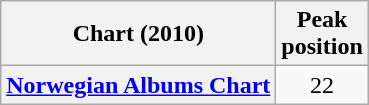<table class="wikitable sortable plainrowheaders">
<tr>
<th scope="col">Chart (2010)</th>
<th scope="col">Peak<br>position</th>
</tr>
<tr>
<th scope="row"><a href='#'>Norwegian Albums Chart</a></th>
<td style="text-align:center;">22</td>
</tr>
</table>
